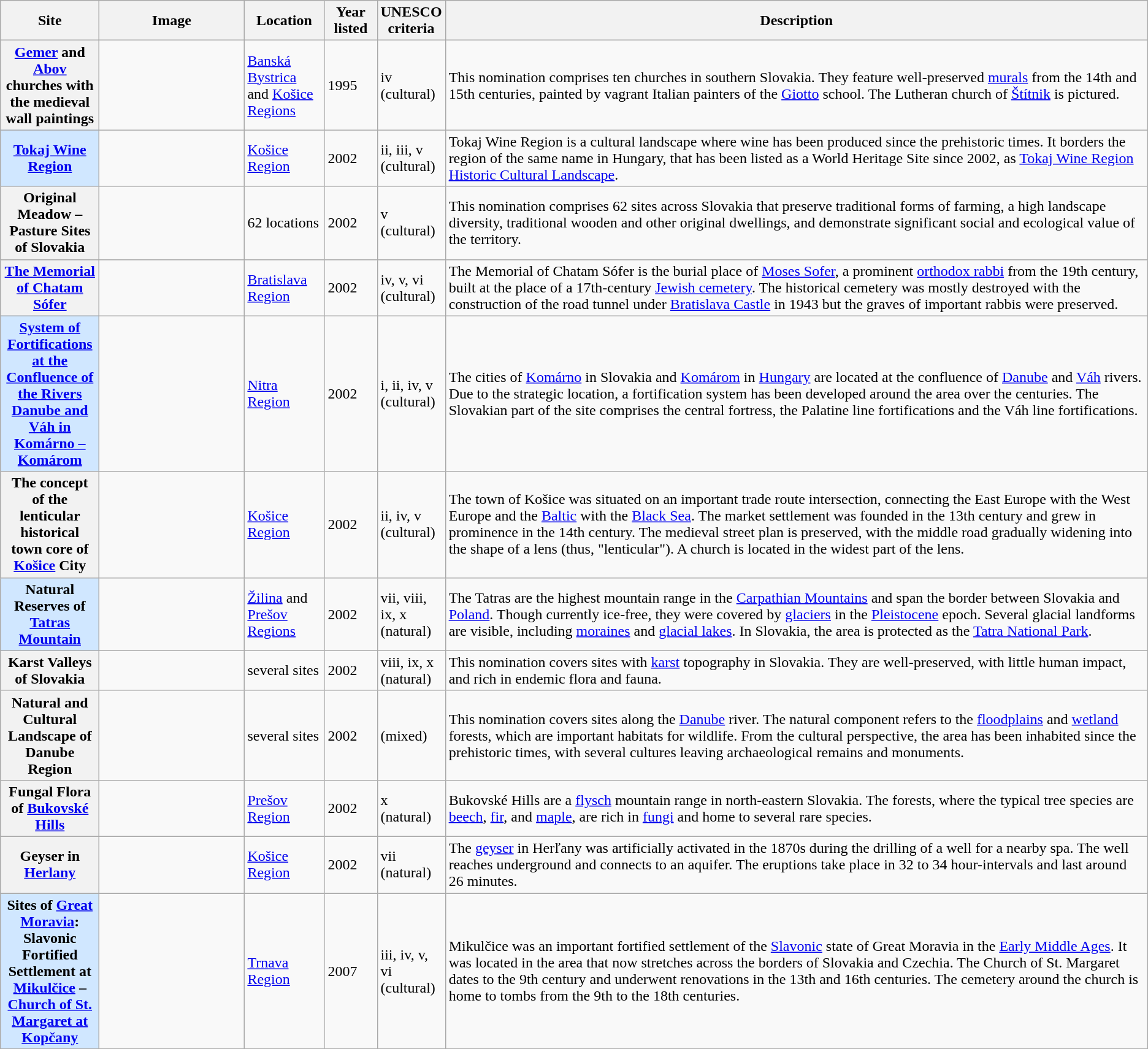<table class="wikitable sortable plainrowheaders">
<tr>
<th style="width:100px;" scope="col">Site</th>
<th class="unsortable"  style="width:150px;" scope="col">Image</th>
<th style="width:80px;" scope="col">Location</th>
<th style="width:50px;" scope="col">Year listed</th>
<th style="width:60px;" scope="col">UNESCO criteria</th>
<th scope="col" class="unsortable">Description</th>
</tr>
<tr>
<th scope="row"><a href='#'>Gemer</a> and <a href='#'>Abov</a> churches with the medieval wall paintings</th>
<td></td>
<td><a href='#'>Banská Bystrica</a> and <a href='#'>Košice Regions</a></td>
<td>1995</td>
<td>iv (cultural)</td>
<td>This nomination comprises ten churches in southern Slovakia. They feature well-preserved <a href='#'>murals</a> from the 14th and 15th centuries, painted by vagrant Italian painters of the <a href='#'>Giotto</a> school. The Lutheran church of <a href='#'>Štítnik</a> is pictured.</td>
</tr>
<tr>
<th scope="row" style="background:#D0E7FF;"><a href='#'>Tokaj Wine Region</a></th>
<td></td>
<td><a href='#'>Košice Region</a></td>
<td>2002</td>
<td>ii, iii, v (cultural)</td>
<td>Tokaj Wine Region is a cultural landscape where wine has been produced since the prehistoric times. It borders the region of the same name in Hungary, that has been listed as a World Heritage Site since 2002, as <a href='#'>Tokaj Wine Region Historic Cultural Landscape</a>.</td>
</tr>
<tr>
<th scope="row">Original Meadow – Pasture Sites of Slovakia</th>
<td></td>
<td>62 locations</td>
<td>2002</td>
<td>v (cultural)</td>
<td>This nomination comprises 62 sites across Slovakia that preserve traditional forms of farming, a high landscape diversity, traditional wooden and other original dwellings, and demonstrate significant social and ecological value of the territory.</td>
</tr>
<tr>
<th scope="row"><a href='#'>The Memorial of Chatam Sófer</a></th>
<td></td>
<td><a href='#'>Bratislava Region</a></td>
<td>2002</td>
<td>iv, v, vi (cultural)</td>
<td>The Memorial of Chatam Sófer is the burial place of <a href='#'>Moses Sofer</a>, a prominent <a href='#'>orthodox rabbi</a> from the 19th century, built at the place of a 17th-century <a href='#'>Jewish cemetery</a>. The historical cemetery was mostly destroyed with the construction of the road tunnel under <a href='#'>Bratislava Castle</a> in 1943 but the graves of important rabbis were preserved.</td>
</tr>
<tr>
<th scope="row" style="background:#D0E7FF;"><a href='#'>System of Fortifications at the Confluence of the Rivers Danube and Váh in Komárno – Komárom</a></th>
<td></td>
<td><a href='#'>Nitra Region</a></td>
<td>2002</td>
<td>i, ii, iv, v (cultural)</td>
<td>The cities of <a href='#'>Komárno</a> in Slovakia and <a href='#'>Komárom</a> in <a href='#'>Hungary</a> are located at the confluence of <a href='#'>Danube</a> and <a href='#'>Váh</a> rivers. Due to the strategic location, a fortification system has been developed around the area over the centuries. The Slovakian part of the site comprises the central fortress, the Palatine line fortifications and the Váh line fortifications.</td>
</tr>
<tr>
<th scope="row">The concept of the lenticular historical town core of <a href='#'>Košice</a> City</th>
<td></td>
<td><a href='#'>Košice Region</a></td>
<td>2002</td>
<td>ii, iv, v (cultural)</td>
<td>The town of Košice was situated on an important trade route intersection, connecting the East Europe with the West Europe and the <a href='#'>Baltic</a> with the <a href='#'>Black Sea</a>. The market settlement was founded in the 13th century and grew in prominence in the 14th century. The medieval street plan is preserved, with the middle road gradually widening into the shape of a lens (thus, "lenticular"). A church is located in the widest part of the lens.</td>
</tr>
<tr>
<th scope="row" style="background:#D0E7FF;">Natural Reserves of <a href='#'>Tatras Mountain</a></th>
<td></td>
<td><a href='#'>Žilina</a> and <a href='#'>Prešov Regions</a></td>
<td>2002</td>
<td>vii, viii, ix, x (natural)</td>
<td>The Tatras are the highest mountain range in the <a href='#'>Carpathian Mountains</a> and span the border between Slovakia and <a href='#'>Poland</a>. Though currently ice-free, they were covered by <a href='#'>glaciers</a> in the <a href='#'>Pleistocene</a> epoch. Several glacial landforms are visible, including <a href='#'>moraines</a> and <a href='#'>glacial lakes</a>. In Slovakia, the area is protected as the <a href='#'>Tatra National Park</a>.</td>
</tr>
<tr>
<th scope="row">Karst Valleys of Slovakia</th>
<td></td>
<td>several sites</td>
<td>2002</td>
<td>viii, ix, x (natural)</td>
<td>This nomination covers sites with <a href='#'>karst</a> topography in Slovakia. They are well-preserved, with little human impact, and rich in endemic flora and fauna.</td>
</tr>
<tr>
<th scope="row">Natural and Cultural Landscape of Danube Region</th>
<td></td>
<td>several sites</td>
<td>2002</td>
<td>(mixed)</td>
<td>This nomination covers sites along the <a href='#'>Danube</a> river. The natural component refers to the <a href='#'>floodplains</a> and <a href='#'>wetland</a> forests, which are important habitats for wildlife. From the cultural perspective, the area has been inhabited since the prehistoric times, with several cultures leaving archaeological remains and monuments.</td>
</tr>
<tr>
<th scope="row">Fungal Flora of <a href='#'>Bukovské Hills</a></th>
<td></td>
<td><a href='#'>Prešov Region</a></td>
<td>2002</td>
<td>x (natural)</td>
<td>Bukovské Hills are a <a href='#'>flysch</a> mountain range in north-eastern Slovakia. The forests, where the typical tree species are <a href='#'>beech</a>, <a href='#'>fir</a>, and <a href='#'>maple</a>, are rich in <a href='#'>fungi</a> and home to several rare species.</td>
</tr>
<tr>
<th scope="row">Geyser in <a href='#'>Herlany</a></th>
<td></td>
<td><a href='#'>Košice Region</a></td>
<td>2002</td>
<td>vii (natural)</td>
<td>The <a href='#'>geyser</a> in Herľany was artificially activated in the 1870s during the drilling of a well for a nearby spa. The well reaches  underground and connects to an aquifer. The eruptions take place in 32 to 34 hour-intervals and last around 26 minutes.</td>
</tr>
<tr>
<th scope="row" style="background:#D0E7FF;">Sites of <a href='#'>Great Moravia</a>: Slavonic Fortified Settlement at <a href='#'>Mikulčice</a> – <a href='#'>Church of St. Margaret at Kopčany</a></th>
<td></td>
<td><a href='#'>Trnava Region</a></td>
<td>2007</td>
<td>iii, iv, v, vi (cultural)</td>
<td>Mikulčice was an important fortified settlement of the <a href='#'>Slavonic</a> state of Great Moravia in the <a href='#'>Early Middle Ages</a>. It was located in the area that now stretches across the borders of Slovakia and Czechia. The Church of St. Margaret dates to the 9th century and underwent renovations in the 13th and 16th centuries. The cemetery around the church is home to tombs from the 9th to the 18th centuries.</td>
</tr>
<tr>
</tr>
</table>
